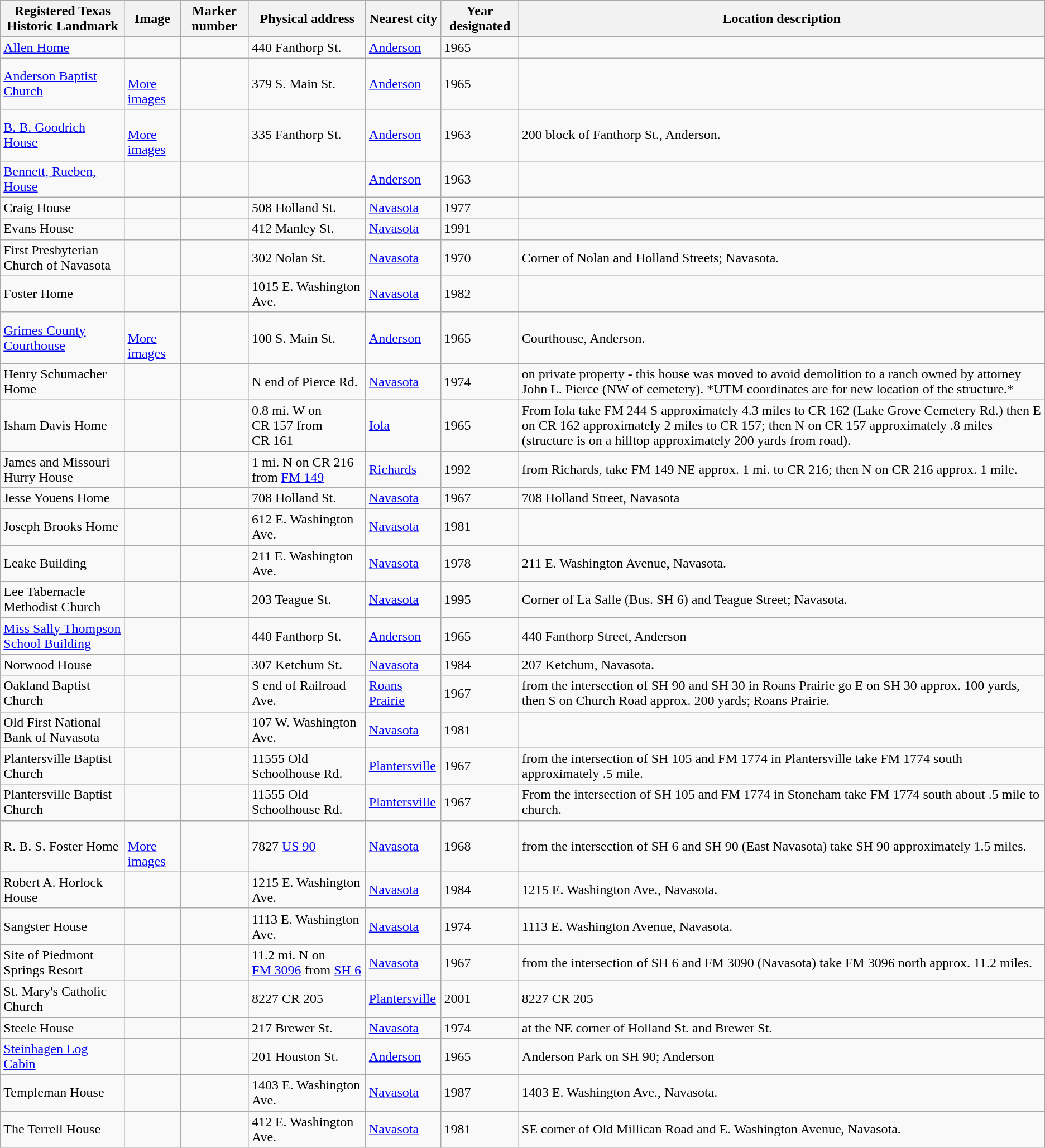<table class="wikitable sortable">
<tr>
<th>Registered Texas Historic Landmark</th>
<th>Image</th>
<th>Marker number</th>
<th>Physical address</th>
<th>Nearest city</th>
<th>Year designated</th>
<th>Location description</th>
</tr>
<tr>
<td><a href='#'>Allen Home</a> </td>
<td></td>
<td></td>
<td>440 Fanthorp St.<br></td>
<td><a href='#'>Anderson</a></td>
<td>1965</td>
<td></td>
</tr>
<tr>
<td><a href='#'>Anderson Baptist Church</a></td>
<td><br> <a href='#'>More images</a></td>
<td></td>
<td>379 S. Main St.<br></td>
<td><a href='#'>Anderson</a></td>
<td>1965</td>
<td></td>
</tr>
<tr>
<td><a href='#'>B. B. Goodrich House</a></td>
<td><br> <a href='#'>More images</a></td>
<td></td>
<td>335 Fanthorp St.<br></td>
<td><a href='#'>Anderson</a></td>
<td>1963</td>
<td>200 block of Fanthorp St., Anderson.</td>
</tr>
<tr>
<td><a href='#'>Bennett, Rueben, House</a></td>
<td></td>
<td></td>
<td></td>
<td><a href='#'>Anderson</a></td>
<td>1963</td>
<td></td>
</tr>
<tr>
<td>Craig House </td>
<td></td>
<td></td>
<td>508 Holland St.<br></td>
<td><a href='#'>Navasota</a></td>
<td>1977</td>
<td></td>
</tr>
<tr>
<td>Evans House</td>
<td></td>
<td></td>
<td>412 Manley St.<br></td>
<td><a href='#'>Navasota</a></td>
<td>1991</td>
<td></td>
</tr>
<tr>
<td>First Presbyterian Church of Navasota</td>
<td></td>
<td></td>
<td>302 Nolan St.<br></td>
<td><a href='#'>Navasota</a></td>
<td>1970</td>
<td>Corner of Nolan and Holland Streets; Navasota.</td>
</tr>
<tr>
<td>Foster Home</td>
<td></td>
<td></td>
<td>1015 E. Washington Ave.<br></td>
<td><a href='#'>Navasota</a></td>
<td>1982</td>
<td></td>
</tr>
<tr>
<td><a href='#'>Grimes County Courthouse</a></td>
<td><br> <a href='#'>More images</a></td>
<td></td>
<td>100 S. Main St.<br></td>
<td><a href='#'>Anderson</a></td>
<td>1965</td>
<td>Courthouse, Anderson.</td>
</tr>
<tr>
<td>Henry Schumacher Home</td>
<td></td>
<td></td>
<td>N end of Pierce Rd.<br></td>
<td><a href='#'>Navasota</a></td>
<td>1974</td>
<td>on private property - this house was moved to avoid demolition to a ranch owned by attorney John L. Pierce (NW of cemetery). *UTM coordinates are for new location of the structure.*</td>
</tr>
<tr>
<td>Isham Davis Home</td>
<td></td>
<td></td>
<td>0.8 mi. W on CR 157 from CR 161<br></td>
<td><a href='#'>Iola</a></td>
<td>1965</td>
<td>From Iola take FM 244 S approximately 4.3 miles to CR 162 (Lake Grove Cemetery Rd.) then E on CR 162 approximately 2 miles to CR 157; then N on CR 157 approximately .8 miles (structure is on a hilltop approximately 200 yards from road).</td>
</tr>
<tr>
<td>James and Missouri Hurry House</td>
<td></td>
<td></td>
<td>1 mi. N on CR 216 from <a href='#'>FM 149</a><br></td>
<td><a href='#'>Richards</a></td>
<td>1992</td>
<td>from Richards, take FM 149 NE approx. 1 mi. to CR 216; then N on CR 216 approx. 1 mile.</td>
</tr>
<tr>
<td>Jesse Youens Home</td>
<td></td>
<td></td>
<td>708 Holland St.<br></td>
<td><a href='#'>Navasota</a></td>
<td>1967</td>
<td>708 Holland Street, Navasota</td>
</tr>
<tr>
<td>Joseph Brooks Home</td>
<td></td>
<td></td>
<td>612 E. Washington Ave.<br></td>
<td><a href='#'>Navasota</a></td>
<td>1981</td>
<td></td>
</tr>
<tr>
<td>Leake Building</td>
<td></td>
<td></td>
<td>211 E. Washington Ave.<br></td>
<td><a href='#'>Navasota</a></td>
<td>1978</td>
<td>211 E. Washington Avenue, Navasota.</td>
</tr>
<tr>
<td>Lee Tabernacle Methodist Church</td>
<td></td>
<td></td>
<td>203 Teague St.<br></td>
<td><a href='#'>Navasota</a></td>
<td>1995</td>
<td>Corner of La Salle (Bus. SH 6) and Teague Street; Navasota.</td>
</tr>
<tr>
<td><a href='#'>Miss Sally Thompson School Building</a> </td>
<td></td>
<td></td>
<td>440 Fanthorp St.<br></td>
<td><a href='#'>Anderson</a></td>
<td>1965</td>
<td>440 Fanthorp Street, Anderson</td>
</tr>
<tr>
<td>Norwood House</td>
<td></td>
<td></td>
<td>307 Ketchum St.<br></td>
<td><a href='#'>Navasota</a></td>
<td>1984</td>
<td>207 Ketchum, Navasota.</td>
</tr>
<tr>
<td>Oakland Baptist Church</td>
<td></td>
<td></td>
<td>S end of Railroad Ave.<br></td>
<td><a href='#'>Roans Prairie</a></td>
<td>1967</td>
<td>from the intersection of SH 90 and SH 30 in Roans Prairie go E on SH 30 approx. 100 yards, then S on Church Road approx. 200 yards; Roans Prairie.</td>
</tr>
<tr>
<td>Old First National Bank of Navasota</td>
<td></td>
<td></td>
<td>107 W. Washington Ave.<br></td>
<td><a href='#'>Navasota</a></td>
<td>1981</td>
<td></td>
</tr>
<tr>
<td>Plantersville Baptist Church</td>
<td></td>
<td> </td>
<td>11555 Old Schoolhouse Rd.<br></td>
<td><a href='#'>Plantersville</a></td>
<td>1967</td>
<td>from the intersection of SH 105 and FM 1774 in Plantersville take FM 1774 south approximately .5 mile.</td>
</tr>
<tr>
<td>Plantersville Baptist Church</td>
<td></td>
<td> </td>
<td>11555 Old Schoolhouse Rd.<br></td>
<td><a href='#'>Plantersville</a></td>
<td>1967</td>
<td>From the intersection of SH 105 and FM 1774 in Stoneham take FM 1774 south about .5 mile to church.</td>
</tr>
<tr>
<td>R. B. S. Foster Home</td>
<td><br> <a href='#'>More images</a></td>
<td></td>
<td>7827 <a href='#'>US 90</a><br></td>
<td><a href='#'>Navasota</a></td>
<td>1968</td>
<td>from the intersection of SH 6 and SH 90 (East Navasota) take SH 90 approximately 1.5 miles.</td>
</tr>
<tr>
<td>Robert A. Horlock House</td>
<td></td>
<td></td>
<td>1215 E. Washington Ave.<br></td>
<td><a href='#'>Navasota</a></td>
<td>1984</td>
<td>1215 E. Washington Ave., Navasota.</td>
</tr>
<tr>
<td>Sangster House</td>
<td></td>
<td></td>
<td>1113 E. Washington Ave.<br></td>
<td><a href='#'>Navasota</a></td>
<td>1974</td>
<td>1113 E. Washington Avenue, Navasota.</td>
</tr>
<tr>
<td>Site of Piedmont Springs Resort</td>
<td></td>
<td></td>
<td>11.2 mi. N on <a href='#'>FM 3096</a> from <a href='#'>SH 6</a><br> </td>
<td><a href='#'>Navasota</a></td>
<td>1967</td>
<td>from the intersection of SH 6 and FM 3090 (Navasota) take FM 3096 north approx. 11.2 miles.</td>
</tr>
<tr>
<td>St. Mary's Catholic Church</td>
<td></td>
<td></td>
<td>8227 CR 205<br></td>
<td><a href='#'>Plantersville</a></td>
<td>2001</td>
<td>8227 CR 205</td>
</tr>
<tr>
<td>Steele House</td>
<td></td>
<td></td>
<td>217 Brewer St.<br></td>
<td><a href='#'>Navasota</a></td>
<td>1974</td>
<td>at the NE corner of Holland St. and Brewer St.</td>
</tr>
<tr>
<td><a href='#'>Steinhagen Log Cabin</a></td>
<td></td>
<td></td>
<td>201 Houston St.<br></td>
<td><a href='#'>Anderson</a></td>
<td>1965</td>
<td>Anderson Park on SH 90; Anderson</td>
</tr>
<tr>
<td>Templeman House</td>
<td></td>
<td></td>
<td>1403 E. Washington Ave.<br></td>
<td><a href='#'>Navasota</a></td>
<td>1987</td>
<td>1403 E. Washington Ave., Navasota.</td>
</tr>
<tr>
<td>The Terrell House</td>
<td></td>
<td></td>
<td>412 E. Washington Ave.<br></td>
<td><a href='#'>Navasota</a></td>
<td>1981</td>
<td>SE corner of Old Millican Road and E. Washington Avenue, Navasota.</td>
</tr>
</table>
